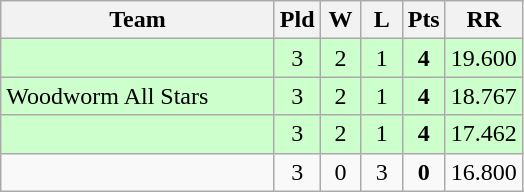<table class="wikitable" border="1" style="text-align:center;">
<tr>
<th width=175>Team</th>
<th width=20 abbr="Played">Pld</th>
<th width=20 abbr="Won">W</th>
<th width=20 abbr="Lost">L</th>
<th width=20 abbr="Points">Pts</th>
<th width=20 abbr="Run rate">RR</th>
</tr>
<tr style="background:#ccffcc;">
<td style="text-align:left;"></td>
<td>3</td>
<td>2</td>
<td>1</td>
<td><strong>4</strong></td>
<td>19.600</td>
</tr>
<tr style="background:#ccffcc;">
<td style="text-align:left;">Woodworm All Stars</td>
<td>3</td>
<td>2</td>
<td>1</td>
<td><strong>4</strong></td>
<td>18.767</td>
</tr>
<tr style="background:#ccffcc;">
<td style="text-align:left;"></td>
<td>3</td>
<td>2</td>
<td>1</td>
<td><strong>4</strong></td>
<td>17.462</td>
</tr>
<tr style="background:#f9f9f9;">
<td style="text-align:left;"></td>
<td>3</td>
<td>0</td>
<td>3</td>
<td><strong>0</strong></td>
<td>16.800</td>
</tr>
</table>
